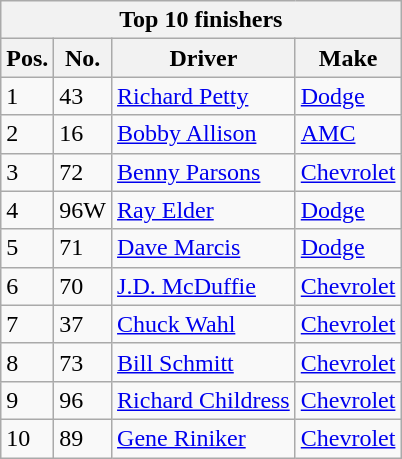<table class="wikitable">
<tr>
<th colspan="4">Top 10 finishers</th>
</tr>
<tr>
<th>Pos.</th>
<th>No.</th>
<th>Driver</th>
<th>Make</th>
</tr>
<tr>
<td>1</td>
<td>43</td>
<td><a href='#'>Richard Petty</a></td>
<td><a href='#'>Dodge</a></td>
</tr>
<tr>
<td>2</td>
<td>16</td>
<td><a href='#'>Bobby Allison</a></td>
<td><a href='#'>AMC</a></td>
</tr>
<tr>
<td>3</td>
<td>72</td>
<td><a href='#'>Benny Parsons</a></td>
<td><a href='#'>Chevrolet</a></td>
</tr>
<tr>
<td>4</td>
<td>96W</td>
<td><a href='#'>Ray Elder</a></td>
<td><a href='#'>Dodge</a></td>
</tr>
<tr>
<td>5</td>
<td>71</td>
<td><a href='#'>Dave Marcis</a></td>
<td><a href='#'>Dodge</a></td>
</tr>
<tr>
<td>6</td>
<td>70</td>
<td><a href='#'>J.D. McDuffie</a></td>
<td><a href='#'>Chevrolet</a></td>
</tr>
<tr>
<td>7</td>
<td>37</td>
<td><a href='#'>Chuck Wahl</a></td>
<td><a href='#'>Chevrolet</a></td>
</tr>
<tr>
<td>8</td>
<td>73</td>
<td><a href='#'>Bill Schmitt</a></td>
<td><a href='#'>Chevrolet</a></td>
</tr>
<tr>
<td>9</td>
<td>96</td>
<td><a href='#'>Richard Childress</a></td>
<td><a href='#'>Chevrolet</a></td>
</tr>
<tr>
<td>10</td>
<td>89</td>
<td><a href='#'>Gene Riniker</a></td>
<td><a href='#'>Chevrolet</a></td>
</tr>
</table>
